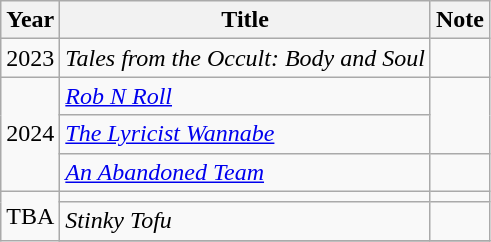<table class="wikitable plainrowheaders">
<tr>
<th scope="col">Year</th>
<th scope="col">Title</th>
<th scope="col">Note</th>
</tr>
<tr>
<td rowspan="1">2023</td>
<td><em>Tales from the Occult: Body and Soul</em></td>
<td></td>
</tr>
<tr>
<td rowspan="3">2024</td>
<td><em><a href='#'>Rob N Roll</a></em></td>
</tr>
<tr>
<td><em><a href='#'>The Lyricist Wannabe</a></em></td>
</tr>
<tr>
<td><em><a href='#'>An Abandoned Team</a></em></td>
<td></td>
</tr>
<tr>
<td rowspan="3">TBA</td>
<td><em></em></td>
<td></td>
</tr>
<tr>
<td><em>Stinky Tofu</em></td>
<td></td>
</tr>
<tr>
</tr>
</table>
